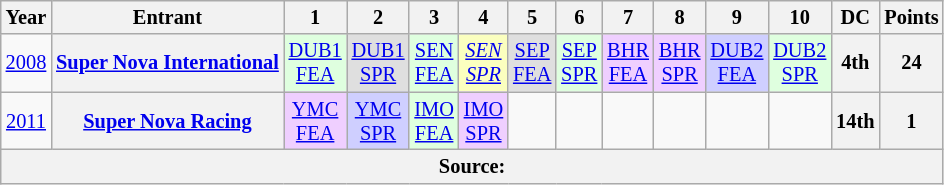<table class="wikitable" style="text-align:center; font-size:85%">
<tr>
<th>Year</th>
<th>Entrant</th>
<th>1</th>
<th>2</th>
<th>3</th>
<th>4</th>
<th>5</th>
<th>6</th>
<th>7</th>
<th>8</th>
<th>9</th>
<th>10</th>
<th>DC</th>
<th>Points</th>
</tr>
<tr>
<td><a href='#'>2008</a></td>
<th nowrap><a href='#'>Super Nova International</a></th>
<td style="background:#DFFFDF;"><a href='#'>DUB1<br>FEA</a><br></td>
<td style="background:#DFDFDF;"><a href='#'>DUB1<br>SPR</a><br></td>
<td style="background:#DFFFDF;"><a href='#'>SEN<br>FEA</a><br></td>
<td style="background:#FBFFBF;"><em><a href='#'>SEN<br>SPR</a></em><br></td>
<td style="background:#DFDFDF;"><a href='#'>SEP<br>FEA</a><br></td>
<td style="background:#DFFFDF;"><a href='#'>SEP<br>SPR</a><br></td>
<td style="background:#EFCFFF;"><a href='#'>BHR<br>FEA</a><br></td>
<td style="background:#EFCFFF;"><a href='#'>BHR<br>SPR</a><br></td>
<td style="background:#CFCFFF;"><a href='#'>DUB2<br>FEA</a><br></td>
<td style="background:#DFFFDF;"><a href='#'>DUB2<br>SPR</a><br></td>
<th>4th</th>
<th>24</th>
</tr>
<tr>
<td><a href='#'>2011</a></td>
<th nowrap><a href='#'>Super Nova Racing</a></th>
<td style="background:#EFCFFF;"><a href='#'>YMC<br>FEA</a><br></td>
<td style="background:#CFCFFF;"><a href='#'>YMC<br>SPR</a><br></td>
<td style="background:#DFFFDF;"><a href='#'>IMO<br>FEA</a><br></td>
<td style="background:#EFCFFF;"><a href='#'>IMO<br>SPR</a><br></td>
<td></td>
<td></td>
<td></td>
<td></td>
<td></td>
<td></td>
<th>14th</th>
<th>1</th>
</tr>
<tr>
<th colspan="14">Source:</th>
</tr>
</table>
